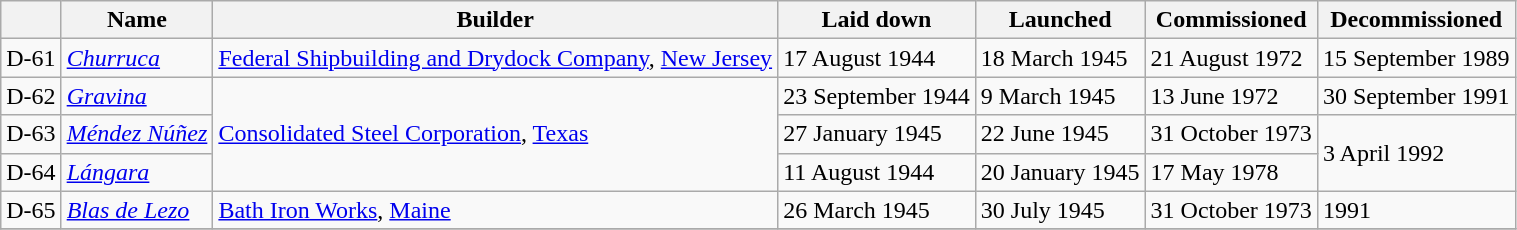<table class="wikitable">
<tr>
<th></th>
<th>Name</th>
<th>Builder</th>
<th>Laid down</th>
<th>Launched</th>
<th>Commissioned</th>
<th>Decommissioned</th>
</tr>
<tr>
<td>D-61</td>
<td><em><a href='#'>Churruca</a></em></td>
<td align="center"><a href='#'>Federal Shipbuilding and Drydock Company</a>, <a href='#'>New Jersey</a></td>
<td>17 August 1944</td>
<td>18 March 1945</td>
<td>21 August 1972</td>
<td>15 September 1989</td>
</tr>
<tr>
<td>D-62</td>
<td><em><a href='#'>Gravina</a></em></td>
<td rowspan="3"><a href='#'>Consolidated Steel Corporation</a>, <a href='#'>Texas</a></td>
<td>23 September 1944</td>
<td>9 March 1945</td>
<td>13 June 1972</td>
<td>30 September 1991</td>
</tr>
<tr>
<td>D-63</td>
<td><em><a href='#'>Méndez Núñez</a></em></td>
<td>27 January 1945</td>
<td>22 June 1945</td>
<td>31 October 1973</td>
<td rowspan="2">3 April 1992</td>
</tr>
<tr>
<td>D-64</td>
<td><a href='#'><em>Lángara</em></a></td>
<td>11 August 1944</td>
<td>20 January 1945</td>
<td>17 May 1978</td>
</tr>
<tr>
<td>D-65</td>
<td><a href='#'><em>Blas de Lezo</em></a></td>
<td><a href='#'>Bath Iron Works</a>, <a href='#'>Maine</a></td>
<td>26 March 1945</td>
<td>30 July 1945</td>
<td>31 October 1973</td>
<td>1991</td>
</tr>
<tr>
</tr>
</table>
